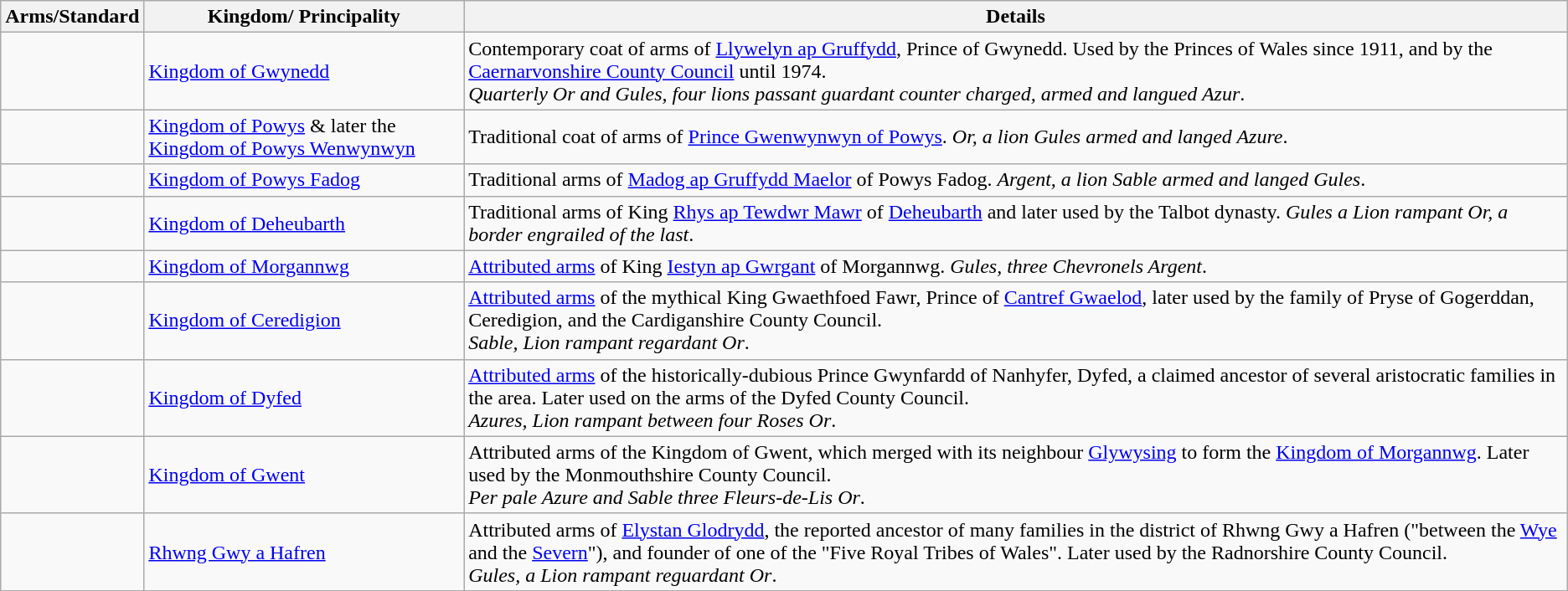<table class="wikitable">
<tr>
<th>Arms/Standard</th>
<th>Kingdom/ Principality</th>
<th>Details</th>
</tr>
<tr>
<td></td>
<td><a href='#'>Kingdom of Gwynedd</a></td>
<td>Contemporary coat of arms of <a href='#'>Llywelyn ap Gruffydd</a>, Prince of Gwynedd. Used by the Princes of Wales since 1911, and by the <a href='#'>Caernarvonshire County Council</a> until 1974.<br><em>Quarterly Or and Gules, four lions passant guardant counter charged, armed and langued Azur</em>.</td>
</tr>
<tr>
<td></td>
<td><a href='#'>Kingdom of Powys</a> & later the <a href='#'>Kingdom of Powys Wenwynwyn</a></td>
<td>Traditional coat of arms of <a href='#'>Prince Gwenwynwyn of Powys</a>. <em>Or, a lion Gules armed and langed Azure</em>.</td>
</tr>
<tr>
<td></td>
<td><a href='#'>Kingdom of Powys Fadog</a></td>
<td>Traditional arms of <a href='#'>Madog ap Gruffydd Maelor</a> of Powys Fadog. <em>Argent, a lion Sable armed and langed Gules</em>.</td>
</tr>
<tr>
<td></td>
<td><a href='#'>Kingdom of Deheubarth</a></td>
<td>Traditional arms of King <a href='#'>Rhys ap Tewdwr Mawr</a> of <a href='#'>Deheubarth</a> and later used by the Talbot dynasty. <em>Gules a Lion rampant Or, a border engrailed of the last</em>.</td>
</tr>
<tr>
<td></td>
<td><a href='#'>Kingdom of Morgannwg</a></td>
<td><a href='#'>Attributed arms</a> of King <a href='#'>Iestyn ap Gwrgant</a> of Morgannwg. <em>Gules, three Chevronels Argent</em>.</td>
</tr>
<tr>
<td></td>
<td><a href='#'>Kingdom of Ceredigion</a></td>
<td><a href='#'>Attributed arms</a> of the mythical King Gwaethfoed Fawr, Prince of <a href='#'>Cantref Gwaelod</a>, later used by the family of Pryse of Gogerddan, Ceredigion, and the Cardiganshire County Council.<br><em>Sable, Lion rampant regardant Or</em>.</td>
</tr>
<tr>
<td></td>
<td><a href='#'>Kingdom of Dyfed</a></td>
<td><a href='#'>Attributed arms</a> of the historically-dubious Prince Gwynfardd of Nanhyfer, Dyfed, a claimed ancestor of several aristocratic families in the area. Later used on the arms of the Dyfed County Council.<br><em>Azures, Lion rampant between four Roses Or</em>.</td>
</tr>
<tr>
<td></td>
<td><a href='#'>Kingdom of Gwent</a></td>
<td>Attributed arms of the Kingdom of Gwent, which merged with its neighbour <a href='#'>Glywysing</a> to form the <a href='#'>Kingdom of Morgannwg</a>. Later used by the Monmouthshire County Council.<br><em>Per pale Azure and Sable three Fleurs-de-Lis Or</em>.</td>
</tr>
<tr>
<td></td>
<td><a href='#'>Rhwng Gwy a Hafren</a></td>
<td>Attributed arms of <a href='#'>Elystan Glodrydd</a>, the reported ancestor of many families in the district of Rhwng Gwy a Hafren ("between the <a href='#'>Wye</a> and the <a href='#'>Severn</a>"), and founder of one of the "Five Royal Tribes of Wales". Later used by the Radnorshire County Council.<br><em>Gules, a Lion rampant reguardant Or</em>.</td>
</tr>
</table>
